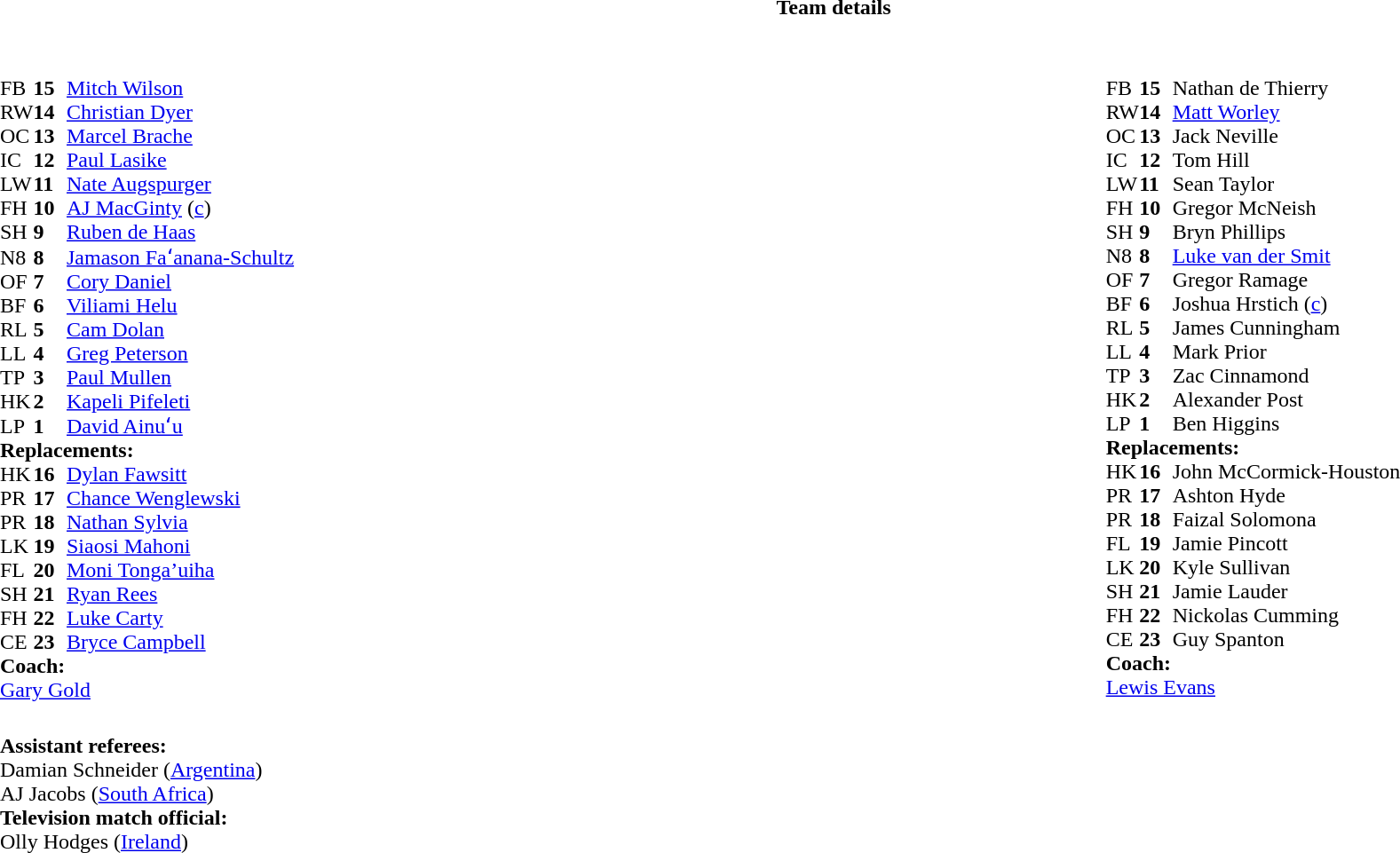<table border="0" style="width:100%;" class="collapsible collapsed">
<tr>
<th>Team details</th>
</tr>
<tr>
<td><br><table style="width:100%">
<tr>
<td style="vertical-align:top;width:50%"><br><table cellspacing="0" cellpadding="0">
<tr>
<th width="25"></th>
<th width="25"></th>
</tr>
<tr>
<td>FB</td>
<td><strong>15</strong></td>
<td><a href='#'>Mitch Wilson</a></td>
</tr>
<tr>
<td>RW</td>
<td><strong>14</strong></td>
<td><a href='#'>Christian Dyer</a></td>
</tr>
<tr>
<td>OC</td>
<td><strong>13</strong></td>
<td><a href='#'>Marcel Brache</a></td>
</tr>
<tr>
<td>IC</td>
<td><strong>12</strong></td>
<td><a href='#'>Paul Lasike</a></td>
<td></td>
<td></td>
</tr>
<tr>
<td>LW</td>
<td><strong>11</strong></td>
<td><a href='#'>Nate Augspurger</a></td>
</tr>
<tr>
<td>FH</td>
<td><strong>10</strong></td>
<td><a href='#'>AJ MacGinty</a> (<a href='#'>c</a>)</td>
<td></td>
<td></td>
</tr>
<tr>
<td>SH</td>
<td><strong>9</strong></td>
<td><a href='#'>Ruben de Haas</a></td>
<td></td>
<td></td>
</tr>
<tr>
<td>N8</td>
<td><strong>8</strong></td>
<td><a href='#'>Jamason Faʻanana-Schultz</a></td>
<td></td>
<td></td>
</tr>
<tr>
<td>OF</td>
<td><strong>7</strong></td>
<td><a href='#'>Cory Daniel</a></td>
</tr>
<tr>
<td>BF</td>
<td><strong>6</strong></td>
<td><a href='#'>Viliami Helu</a></td>
</tr>
<tr>
<td>RL</td>
<td><strong>5</strong></td>
<td><a href='#'>Cam Dolan</a></td>
</tr>
<tr>
<td>LL</td>
<td><strong>4</strong></td>
<td><a href='#'>Greg Peterson</a></td>
<td></td>
<td></td>
</tr>
<tr>
<td>TP</td>
<td><strong>3</strong></td>
<td><a href='#'>Paul Mullen</a></td>
<td></td>
<td></td>
</tr>
<tr>
<td>HK</td>
<td><strong>2</strong></td>
<td><a href='#'>Kapeli Pifeleti</a></td>
<td></td>
<td></td>
</tr>
<tr>
<td>LP</td>
<td><strong>1</strong></td>
<td><a href='#'>David Ainuʻu</a></td>
<td></td>
<td></td>
</tr>
<tr>
<td colspan=3><strong>Replacements:</strong></td>
</tr>
<tr>
<td>HK</td>
<td><strong>16</strong></td>
<td><a href='#'>Dylan Fawsitt</a></td>
<td></td>
<td></td>
</tr>
<tr>
<td>PR</td>
<td><strong>17</strong></td>
<td><a href='#'>Chance Wenglewski</a></td>
<td></td>
<td></td>
</tr>
<tr>
<td>PR</td>
<td><strong>18</strong></td>
<td><a href='#'>Nathan Sylvia</a></td>
<td></td>
<td></td>
</tr>
<tr>
<td>LK</td>
<td><strong>19</strong></td>
<td><a href='#'>Siaosi Mahoni</a></td>
<td></td>
<td></td>
</tr>
<tr>
<td>FL</td>
<td><strong>20</strong></td>
<td><a href='#'>Moni Tonga’uiha</a></td>
<td></td>
<td></td>
</tr>
<tr>
<td>SH</td>
<td><strong>21</strong></td>
<td><a href='#'>Ryan Rees</a></td>
<td></td>
<td></td>
</tr>
<tr>
<td>FH</td>
<td><strong>22</strong></td>
<td><a href='#'>Luke Carty</a></td>
<td></td>
<td></td>
</tr>
<tr>
<td>CE</td>
<td><strong>23</strong></td>
<td><a href='#'>Bryce Campbell</a></td>
<td></td>
<td></td>
</tr>
<tr>
<td colspan=3><strong>Coach:</strong></td>
</tr>
<tr>
<td colspan="4"> <a href='#'>Gary Gold</a></td>
</tr>
</table>
</td>
<td style="vertical-align:top"></td>
<td style="vertical-align:top;width:50%"><br><table cellspacing="0" cellpadding="0" style="margin:auto">
<tr>
<th width="25"></th>
<th width="25"></th>
</tr>
<tr>
<td>FB</td>
<td><strong>15</strong></td>
<td>Nathan de Thierry</td>
</tr>
<tr>
<td>RW</td>
<td><strong>14</strong></td>
<td><a href='#'>Matt Worley</a></td>
</tr>
<tr>
<td>OC</td>
<td><strong>13</strong></td>
<td>Jack Neville</td>
</tr>
<tr>
<td>IC</td>
<td><strong>12</strong></td>
<td>Tom Hill</td>
<td></td>
<td></td>
</tr>
<tr>
<td>LW</td>
<td><strong>11</strong></td>
<td>Sean Taylor</td>
<td></td>
<td></td>
</tr>
<tr>
<td>FH</td>
<td><strong>10</strong></td>
<td>Gregor McNeish</td>
<td></td>
<td></td>
</tr>
<tr>
<td>SH</td>
<td><strong>9</strong></td>
<td>Bryn Phillips</td>
</tr>
<tr>
<td>N8</td>
<td><strong>8</strong></td>
<td><a href='#'>Luke van der Smit</a></td>
</tr>
<tr>
<td>OF</td>
<td><strong>7</strong></td>
<td>Gregor Ramage</td>
<td></td>
<td></td>
</tr>
<tr>
<td>BF</td>
<td><strong>6</strong></td>
<td>Joshua Hrstich (<a href='#'>c</a>)</td>
</tr>
<tr>
<td>RL</td>
<td><strong>5</strong></td>
<td>James Cunningham</td>
</tr>
<tr>
<td>LL</td>
<td><strong>4</strong></td>
<td>Mark Prior</td>
<td></td>
<td></td>
</tr>
<tr>
<td>TP</td>
<td><strong>3</strong></td>
<td>Zac Cinnamond</td>
<td></td>
<td></td>
</tr>
<tr>
<td>HK</td>
<td><strong>2</strong></td>
<td>Alexander Post</td>
<td></td>
<td></td>
</tr>
<tr>
<td>LP</td>
<td><strong>1</strong></td>
<td>Ben Higgins</td>
<td></td>
<td></td>
</tr>
<tr>
<td colspan=3><strong>Replacements:</strong></td>
</tr>
<tr>
<td>HK</td>
<td><strong>16</strong></td>
<td>John McCormick-Houston</td>
<td></td>
<td></td>
</tr>
<tr>
<td>PR</td>
<td><strong>17</strong></td>
<td>Ashton Hyde</td>
<td></td>
<td></td>
</tr>
<tr>
<td>PR</td>
<td><strong>18</strong></td>
<td>Faizal Solomona</td>
<td></td>
<td></td>
</tr>
<tr>
<td>FL</td>
<td><strong>19</strong></td>
<td>Jamie Pincott</td>
<td></td>
<td></td>
</tr>
<tr>
<td>LK</td>
<td><strong>20</strong></td>
<td>Kyle Sullivan</td>
<td></td>
<td></td>
</tr>
<tr>
<td>SH</td>
<td><strong>21</strong></td>
<td>Jamie Lauder</td>
<td></td>
<td></td>
</tr>
<tr>
<td>FH</td>
<td><strong>22</strong></td>
<td>Nickolas Cumming</td>
<td></td>
<td></td>
</tr>
<tr>
<td>CE</td>
<td><strong>23</strong></td>
<td>Guy Spanton</td>
<td></td>
<td></td>
</tr>
<tr>
<td colspan=3><strong>Coach:</strong></td>
</tr>
<tr>
<td colspan="4"> <a href='#'>Lewis Evans</a></td>
</tr>
</table>
</td>
</tr>
</table>
<table style="width:100%">
<tr>
<td><br><strong>Assistant referees:</strong>
<br>Damian Schneider (<a href='#'>Argentina</a>)
<br>AJ Jacobs (<a href='#'>South Africa</a>)
<br><strong>Television match official:</strong>
<br>Olly Hodges (<a href='#'>Ireland</a>)</td>
</tr>
</table>
</td>
</tr>
</table>
